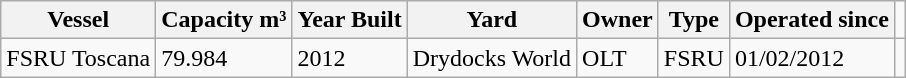<table class="wikitable">
<tr>
<th>Vessel</th>
<th>Capacity m³</th>
<th>Year Built</th>
<th>Yard</th>
<th>Owner</th>
<th>Type</th>
<th>Operated since</th>
</tr>
<tr>
<td>FSRU Toscana</td>
<td>79.984</td>
<td>2012</td>
<td>Drydocks World</td>
<td>OLT</td>
<td>FSRU</td>
<td>01/02/2012</td>
<td></td>
</tr>
</table>
